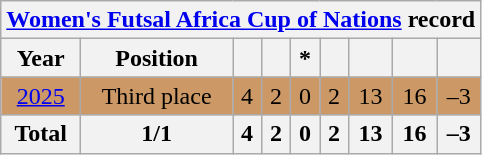<table class="wikitable" style="text-align: center;">
<tr>
<th colspan="9"><a href='#'>Women's Futsal Africa Cup of Nations</a> record</th>
</tr>
<tr>
<th>Year</th>
<th>Position</th>
<th></th>
<th></th>
<th>*</th>
<th></th>
<th></th>
<th></th>
<th></th>
</tr>
<tr bgcolor=#cc9966>
<td> <a href='#'>2025</a></td>
<td>Third place</td>
<td>4</td>
<td>2</td>
<td>0</td>
<td>2</td>
<td>13</td>
<td>16</td>
<td>–3</td>
</tr>
<tr>
<th>Total</th>
<th>1/1</th>
<th>4</th>
<th>2</th>
<th>0</th>
<th>2</th>
<th>13</th>
<th>16</th>
<th>–3</th>
</tr>
</table>
